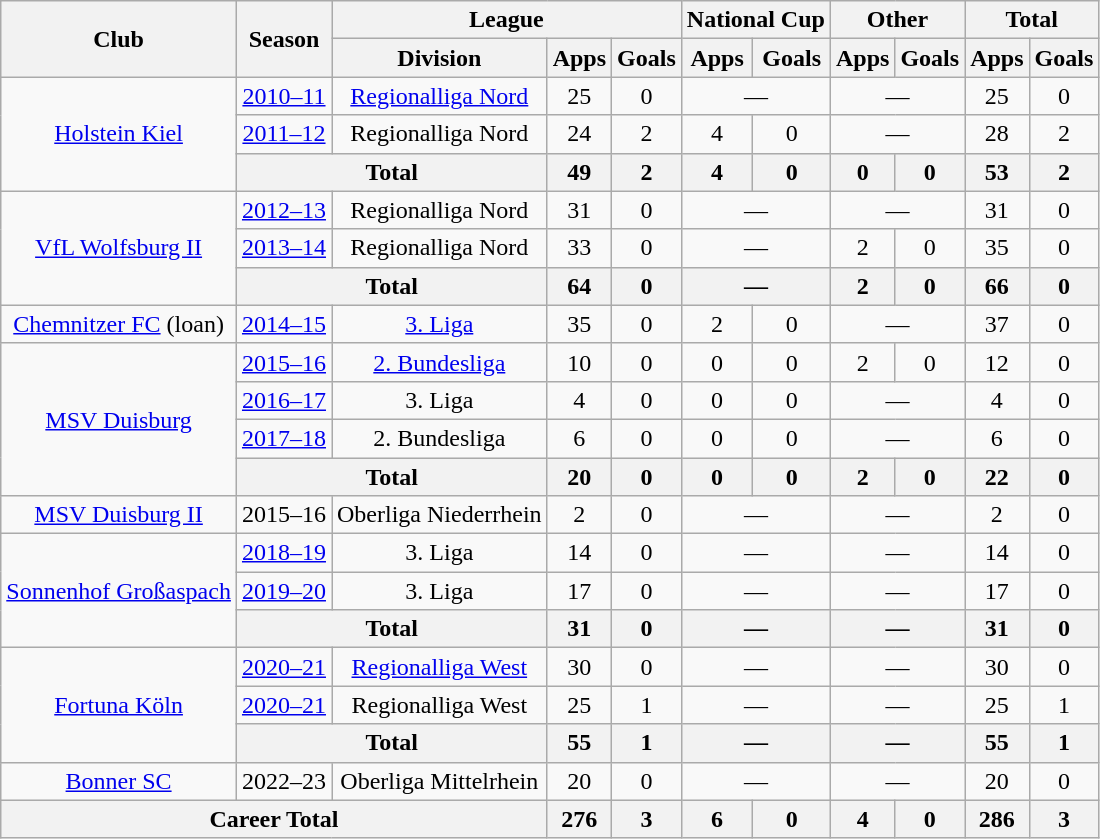<table class="wikitable" Style="text-align: center">
<tr>
<th rowspan="2">Club</th>
<th rowspan="2">Season</th>
<th colspan="3">League</th>
<th colspan="2">National Cup</th>
<th colspan="2">Other</th>
<th colspan="2">Total</th>
</tr>
<tr>
<th>Division</th>
<th>Apps</th>
<th>Goals</th>
<th>Apps</th>
<th>Goals</th>
<th>Apps</th>
<th>Goals</th>
<th>Apps</th>
<th>Goals</th>
</tr>
<tr>
<td rowspan="3"><a href='#'>Holstein Kiel</a></td>
<td><a href='#'>2010–11</a></td>
<td><a href='#'>Regionalliga Nord</a></td>
<td>25</td>
<td>0</td>
<td colspan="2">—</td>
<td colspan="2">—</td>
<td>25</td>
<td>0</td>
</tr>
<tr>
<td><a href='#'>2011–12</a></td>
<td>Regionalliga Nord</td>
<td>24</td>
<td>2</td>
<td>4</td>
<td>0</td>
<td colspan="2">—</td>
<td>28</td>
<td>2</td>
</tr>
<tr>
<th colspan="2">Total</th>
<th>49</th>
<th>2</th>
<th>4</th>
<th>0</th>
<th>0</th>
<th>0</th>
<th>53</th>
<th>2</th>
</tr>
<tr>
<td rowspan="3"><a href='#'>VfL Wolfsburg II</a></td>
<td><a href='#'>2012–13</a></td>
<td>Regionalliga Nord</td>
<td>31</td>
<td>0</td>
<td colspan="2">—</td>
<td colspan="2">—</td>
<td>31</td>
<td>0</td>
</tr>
<tr>
<td><a href='#'>2013–14</a></td>
<td>Regionalliga Nord</td>
<td>33</td>
<td>0</td>
<td colspan="2">—</td>
<td>2</td>
<td>0</td>
<td>35</td>
<td>0</td>
</tr>
<tr>
<th colspan="2">Total</th>
<th>64</th>
<th>0</th>
<th colspan="2">—</th>
<th>2</th>
<th>0</th>
<th>66</th>
<th>0</th>
</tr>
<tr>
<td><a href='#'>Chemnitzer FC</a> (loan)</td>
<td><a href='#'>2014–15</a></td>
<td><a href='#'>3. Liga</a></td>
<td>35</td>
<td>0</td>
<td>2</td>
<td>0</td>
<td colspan="2">—</td>
<td>37</td>
<td>0</td>
</tr>
<tr>
<td rowspan="4"><a href='#'>MSV Duisburg</a></td>
<td><a href='#'>2015–16</a></td>
<td><a href='#'>2. Bundesliga</a></td>
<td>10</td>
<td>0</td>
<td>0</td>
<td>0</td>
<td>2</td>
<td>0</td>
<td>12</td>
<td>0</td>
</tr>
<tr>
<td><a href='#'>2016–17</a></td>
<td>3. Liga</td>
<td>4</td>
<td>0</td>
<td>0</td>
<td>0</td>
<td colspan="2">—</td>
<td>4</td>
<td>0</td>
</tr>
<tr>
<td><a href='#'>2017–18</a></td>
<td>2. Bundesliga</td>
<td>6</td>
<td>0</td>
<td>0</td>
<td>0</td>
<td colspan="2">—</td>
<td>6</td>
<td>0</td>
</tr>
<tr>
<th colspan="2">Total</th>
<th>20</th>
<th>0</th>
<th>0</th>
<th>0</th>
<th>2</th>
<th>0</th>
<th>22</th>
<th>0</th>
</tr>
<tr>
<td><a href='#'>MSV Duisburg II</a></td>
<td>2015–16</td>
<td>Oberliga Niederrhein</td>
<td>2</td>
<td>0</td>
<td colspan="2">—</td>
<td colspan="2">—</td>
<td>2</td>
<td>0</td>
</tr>
<tr>
<td rowspan="3"><a href='#'>Sonnenhof Großaspach</a></td>
<td><a href='#'>2018–19</a></td>
<td>3. Liga</td>
<td>14</td>
<td>0</td>
<td colspan="2">—</td>
<td colspan="2">—</td>
<td>14</td>
<td>0</td>
</tr>
<tr>
<td><a href='#'>2019–20</a></td>
<td>3. Liga</td>
<td>17</td>
<td>0</td>
<td colspan="2">—</td>
<td colspan="2">—</td>
<td>17</td>
<td>0</td>
</tr>
<tr>
<th colspan="2">Total</th>
<th>31</th>
<th>0</th>
<th colspan="2">—</th>
<th colspan="2">—</th>
<th>31</th>
<th>0</th>
</tr>
<tr>
<td rowspan="3"><a href='#'>Fortuna Köln</a></td>
<td><a href='#'>2020–21</a></td>
<td><a href='#'>Regionalliga West</a></td>
<td>30</td>
<td>0</td>
<td colspan="2">—</td>
<td colspan="2">—</td>
<td>30</td>
<td>0</td>
</tr>
<tr>
<td><a href='#'>2020–21</a></td>
<td>Regionalliga West</td>
<td>25</td>
<td>1</td>
<td colspan="2">—</td>
<td colspan="2">—</td>
<td>25</td>
<td>1</td>
</tr>
<tr>
<th colspan="2">Total</th>
<th>55</th>
<th>1</th>
<th colspan="2">—</th>
<th colspan="2">—</th>
<th>55</th>
<th>1</th>
</tr>
<tr>
<td><a href='#'>Bonner SC</a></td>
<td>2022–23</td>
<td>Oberliga Mittelrhein</td>
<td>20</td>
<td>0</td>
<td colspan="2">—</td>
<td colspan="2">—</td>
<td>20</td>
<td>0</td>
</tr>
<tr>
<th colspan="3">Career Total</th>
<th>276</th>
<th>3</th>
<th>6</th>
<th>0</th>
<th>4</th>
<th>0</th>
<th>286</th>
<th>3</th>
</tr>
</table>
